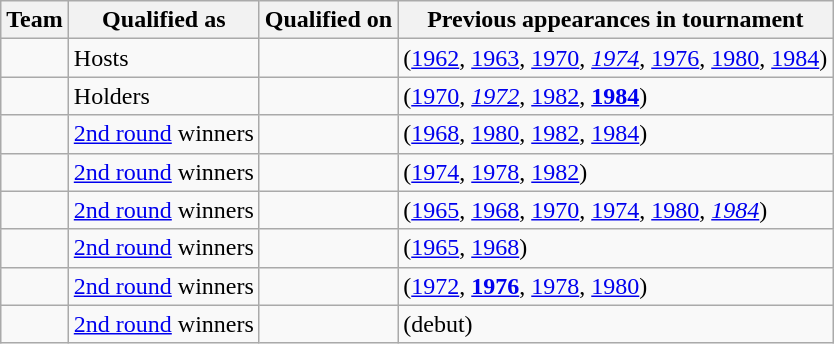<table class="wikitable sortable" style="text-align:left;">
<tr>
<th>Team</th>
<th>Qualified as</th>
<th>Qualified on</th>
<th>Previous appearances in tournament</th>
</tr>
<tr>
<td></td>
<td>Hosts</td>
<td></td>
<td> (<a href='#'>1962</a>, <a href='#'>1963</a>, <a href='#'>1970</a>, <em><a href='#'>1974</a></em>, <a href='#'>1976</a>, <a href='#'>1980</a>, <a href='#'>1984</a>)</td>
</tr>
<tr>
<td></td>
<td>Holders</td>
<td></td>
<td> (<a href='#'>1970</a>, <em><a href='#'>1972</a></em>, <a href='#'>1982</a>, <strong><a href='#'>1984</a></strong>)</td>
</tr>
<tr>
<td></td>
<td><a href='#'>2nd round</a> winners</td>
<td></td>
<td> (<a href='#'>1968</a>, <a href='#'>1980</a>, <a href='#'>1982</a>, <a href='#'>1984</a>)</td>
</tr>
<tr>
<td></td>
<td><a href='#'>2nd round</a> winners</td>
<td></td>
<td> (<a href='#'>1974</a>, <a href='#'>1978</a>, <a href='#'>1982</a>)</td>
</tr>
<tr>
<td></td>
<td><a href='#'>2nd round</a> winners</td>
<td></td>
<td> (<a href='#'>1965</a>, <a href='#'>1968</a>, <a href='#'>1970</a>, <a href='#'>1974</a>, <a href='#'>1980</a>, <em><a href='#'>1984</a></em>)</td>
</tr>
<tr>
<td></td>
<td><a href='#'>2nd round</a> winners</td>
<td></td>
<td> (<a href='#'>1965</a>, <a href='#'>1968</a>)</td>
</tr>
<tr>
<td></td>
<td><a href='#'>2nd round</a> winners</td>
<td></td>
<td> (<a href='#'>1972</a>, <strong><a href='#'>1976</a></strong>, <a href='#'>1978</a>, <a href='#'>1980</a>)</td>
</tr>
<tr>
<td></td>
<td><a href='#'>2nd round</a> winners</td>
<td></td>
<td> (debut)</td>
</tr>
</table>
